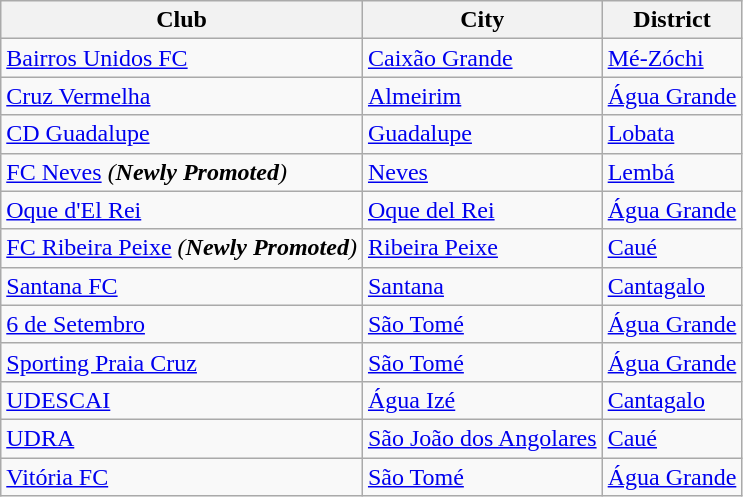<table class="wikitable">
<tr>
<th>Club</th>
<th>City</th>
<th>District</th>
</tr>
<tr>
<td><a href='#'>Bairros Unidos FC</a></td>
<td><a href='#'>Caixão Grande</a></td>
<td><a href='#'>Mé-Zóchi</a></td>
</tr>
<tr>
<td><a href='#'>Cruz Vermelha</a></td>
<td><a href='#'>Almeirim</a></td>
<td><a href='#'>Água Grande</a></td>
</tr>
<tr>
<td><a href='#'>CD Guadalupe</a></td>
<td><a href='#'>Guadalupe</a></td>
<td><a href='#'>Lobata</a></td>
</tr>
<tr>
<td><a href='#'>FC Neves</a> <em>(<strong>Newly Promoted</strong>)</em></td>
<td><a href='#'>Neves</a></td>
<td><a href='#'>Lembá</a></td>
</tr>
<tr>
<td><a href='#'>Oque d'El Rei</a></td>
<td><a href='#'>Oque del Rei</a></td>
<td><a href='#'>Água Grande</a></td>
</tr>
<tr>
<td><a href='#'>FC Ribeira Peixe</a> <em>(<strong>Newly Promoted</strong>)</em></td>
<td><a href='#'>Ribeira Peixe</a></td>
<td><a href='#'>Caué</a></td>
</tr>
<tr>
<td><a href='#'>Santana FC</a></td>
<td><a href='#'>Santana</a></td>
<td><a href='#'>Cantagalo</a></td>
</tr>
<tr>
<td><a href='#'>6 de Setembro</a></td>
<td><a href='#'>São Tomé</a></td>
<td><a href='#'>Água Grande</a></td>
</tr>
<tr>
<td><a href='#'>Sporting Praia Cruz</a></td>
<td><a href='#'>São Tomé</a></td>
<td><a href='#'>Água Grande</a></td>
</tr>
<tr>
<td><a href='#'>UDESCAI</a></td>
<td><a href='#'>Água Izé</a></td>
<td><a href='#'>Cantagalo</a></td>
</tr>
<tr>
<td><a href='#'>UDRA</a></td>
<td><a href='#'>São João dos Angolares</a></td>
<td><a href='#'>Caué</a></td>
</tr>
<tr>
<td><a href='#'>Vitória FC</a></td>
<td><a href='#'>São Tomé</a></td>
<td><a href='#'>Água Grande</a></td>
</tr>
</table>
